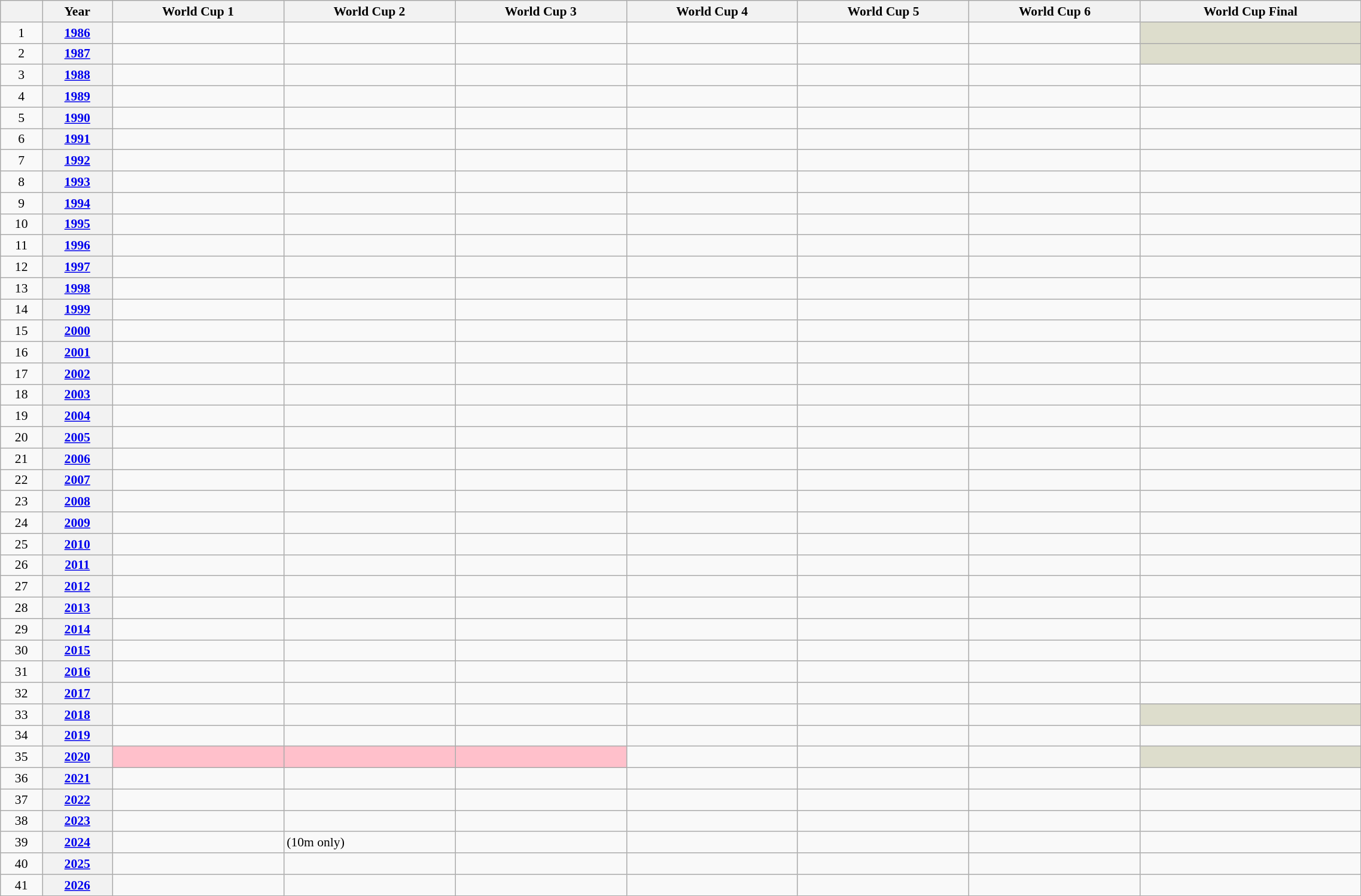<table class="wikitable sortable" style="font-size: 90%" width="120%">
<tr>
<th></th>
<th>Year</th>
<th>World Cup 1</th>
<th>World Cup 2</th>
<th>World Cup 3</th>
<th>World Cup 4</th>
<th>World Cup 5</th>
<th>World Cup 6</th>
<th>World Cup Final</th>
</tr>
<tr>
<td align="center">1</td>
<th><a href='#'>1986</a></th>
<td></td>
<td></td>
<td></td>
<td></td>
<td></td>
<td></td>
<td style="background: #ddddcc"></td>
</tr>
<tr>
<td align="center">2</td>
<th><a href='#'>1987</a></th>
<td></td>
<td></td>
<td></td>
<td></td>
<td></td>
<td></td>
<td style="background: #ddddcc"></td>
</tr>
<tr>
<td align="center">3</td>
<th><a href='#'>1988</a></th>
<td></td>
<td></td>
<td></td>
<td></td>
<td></td>
<td></td>
<td></td>
</tr>
<tr>
<td align="center">4</td>
<th><a href='#'>1989</a></th>
<td></td>
<td></td>
<td></td>
<td></td>
<td></td>
<td></td>
<td></td>
</tr>
<tr>
<td align="center">5</td>
<th><a href='#'>1990</a></th>
<td></td>
<td></td>
<td></td>
<td></td>
<td></td>
<td></td>
<td></td>
</tr>
<tr>
<td align="center">6</td>
<th><a href='#'>1991</a></th>
<td></td>
<td></td>
<td></td>
<td></td>
<td></td>
<td></td>
<td></td>
</tr>
<tr>
<td align="center">7</td>
<th><a href='#'>1992</a></th>
<td></td>
<td></td>
<td></td>
<td></td>
<td></td>
<td></td>
<td></td>
</tr>
<tr>
<td align="center">8</td>
<th><a href='#'>1993</a></th>
<td></td>
<td></td>
<td></td>
<td></td>
<td></td>
<td></td>
<td></td>
</tr>
<tr>
<td align="center">9</td>
<th><a href='#'>1994</a></th>
<td></td>
<td></td>
<td></td>
<td></td>
<td></td>
<td></td>
<td></td>
</tr>
<tr>
<td align="center">10</td>
<th><a href='#'>1995</a></th>
<td></td>
<td></td>
<td></td>
<td></td>
<td></td>
<td></td>
<td></td>
</tr>
<tr>
<td align="center">11</td>
<th><a href='#'>1996</a></th>
<td></td>
<td></td>
<td></td>
<td></td>
<td></td>
<td></td>
<td></td>
</tr>
<tr>
<td align="center">12</td>
<th><a href='#'>1997</a></th>
<td></td>
<td></td>
<td></td>
<td></td>
<td></td>
<td></td>
<td></td>
</tr>
<tr>
<td align="center">13</td>
<th><a href='#'>1998</a></th>
<td></td>
<td></td>
<td></td>
<td></td>
<td></td>
<td></td>
<td></td>
</tr>
<tr>
<td align="center">14</td>
<th><a href='#'>1999</a></th>
<td></td>
<td></td>
<td></td>
<td></td>
<td></td>
<td></td>
<td></td>
</tr>
<tr>
<td align="center">15</td>
<th><a href='#'>2000</a></th>
<td></td>
<td></td>
<td></td>
<td></td>
<td></td>
<td></td>
<td></td>
</tr>
<tr>
<td align="center">16</td>
<th><a href='#'>2001</a></th>
<td></td>
<td></td>
<td></td>
<td></td>
<td></td>
<td></td>
<td></td>
</tr>
<tr>
<td align="center">17</td>
<th><a href='#'>2002</a></th>
<td></td>
<td></td>
<td></td>
<td></td>
<td></td>
<td></td>
<td></td>
</tr>
<tr>
<td align="center">18</td>
<th><a href='#'>2003</a></th>
<td></td>
<td></td>
<td></td>
<td></td>
<td></td>
<td></td>
<td></td>
</tr>
<tr>
<td align="center">19</td>
<th><a href='#'>2004</a></th>
<td></td>
<td></td>
<td></td>
<td></td>
<td></td>
<td></td>
<td></td>
</tr>
<tr>
<td align="center">20</td>
<th><a href='#'>2005</a></th>
<td></td>
<td></td>
<td></td>
<td></td>
<td></td>
<td></td>
<td></td>
</tr>
<tr>
<td align="center">21</td>
<th><a href='#'>2006</a></th>
<td></td>
<td></td>
<td></td>
<td></td>
<td></td>
<td></td>
<td></td>
</tr>
<tr>
<td align="center">22</td>
<th><a href='#'>2007</a></th>
<td></td>
<td></td>
<td></td>
<td></td>
<td></td>
<td></td>
<td></td>
</tr>
<tr>
<td align="center">23</td>
<th><a href='#'>2008</a></th>
<td></td>
<td></td>
<td></td>
<td></td>
<td></td>
<td></td>
<td></td>
</tr>
<tr>
<td align="center">24</td>
<th><a href='#'>2009</a></th>
<td></td>
<td></td>
<td></td>
<td></td>
<td></td>
<td></td>
<td></td>
</tr>
<tr>
<td align="center">25</td>
<th><a href='#'>2010</a></th>
<td></td>
<td></td>
<td></td>
<td></td>
<td></td>
<td></td>
<td></td>
</tr>
<tr>
<td align="center">26</td>
<th><a href='#'>2011</a></th>
<td></td>
<td></td>
<td></td>
<td></td>
<td></td>
<td></td>
<td></td>
</tr>
<tr>
<td align="center">27</td>
<th><a href='#'>2012</a></th>
<td></td>
<td></td>
<td></td>
<td></td>
<td></td>
<td></td>
<td></td>
</tr>
<tr>
<td align="center">28</td>
<th><a href='#'>2013</a></th>
<td></td>
<td></td>
<td></td>
<td></td>
<td></td>
<td></td>
<td></td>
</tr>
<tr>
<td align="center">29</td>
<th><a href='#'>2014</a></th>
<td></td>
<td></td>
<td></td>
<td></td>
<td></td>
<td></td>
<td></td>
</tr>
<tr>
<td align="center">30</td>
<th><a href='#'>2015</a></th>
<td></td>
<td></td>
<td></td>
<td></td>
<td></td>
<td></td>
<td></td>
</tr>
<tr>
<td align="center">31</td>
<th><a href='#'>2016</a></th>
<td></td>
<td></td>
<td></td>
<td></td>
<td></td>
<td></td>
<td></td>
</tr>
<tr>
<td align="center">32</td>
<th><a href='#'>2017</a></th>
<td></td>
<td></td>
<td></td>
<td></td>
<td></td>
<td></td>
<td></td>
</tr>
<tr>
<td align="center">33</td>
<th><a href='#'>2018</a></th>
<td></td>
<td></td>
<td></td>
<td></td>
<td></td>
<td></td>
<td style="background: #ddddcc"></td>
</tr>
<tr>
<td align="center">34</td>
<th><a href='#'>2019</a></th>
<td></td>
<td></td>
<td></td>
<td></td>
<td></td>
<td></td>
<td></td>
</tr>
<tr>
<td align="center">35</td>
<th><a href='#'>2020</a></th>
<td style="background: pink"></td>
<td style="background: pink"></td>
<td style="background: pink"></td>
<td></td>
<td></td>
<td></td>
<td style="background: #ddddcc"></td>
</tr>
<tr>
<td align="center">36</td>
<th><a href='#'>2021</a></th>
<td></td>
<td></td>
<td></td>
<td></td>
<td></td>
<td></td>
<td></td>
</tr>
<tr>
<td align="center">37</td>
<th><a href='#'>2022</a></th>
<td></td>
<td></td>
<td></td>
<td></td>
<td></td>
<td></td>
<td></td>
</tr>
<tr>
<td align="center">38</td>
<th><a href='#'>2023</a></th>
<td></td>
<td></td>
<td></td>
<td></td>
<td></td>
<td></td>
<td></td>
</tr>
<tr>
<td align="center">39</td>
<th><a href='#'>2024</a></th>
<td></td>
<td> (10m only)</td>
<td></td>
<td></td>
<td></td>
<td></td>
<td></td>
</tr>
<tr>
<td align="center">40</td>
<th><a href='#'>2025</a></th>
<td></td>
<td></td>
<td></td>
<td></td>
<td></td>
<td></td>
<td></td>
</tr>
<tr>
<td align="center">41</td>
<th><a href='#'>2026</a></th>
<td></td>
<td></td>
<td></td>
<td></td>
<td></td>
<td></td>
<td></td>
</tr>
</table>
